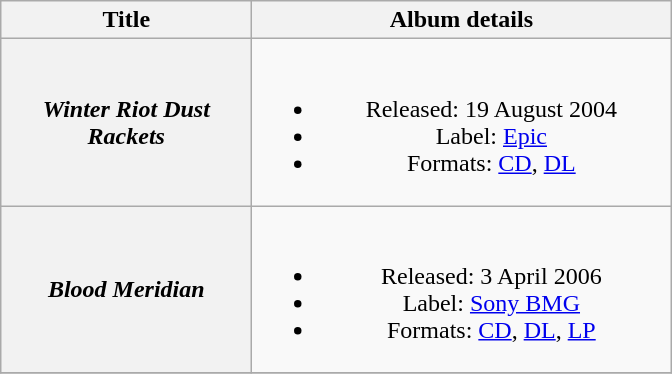<table class="wikitable plainrowheaders" style="text-align:center;">
<tr>
<th scope="col" colwspan="2" style="width:10em;">Title</th>
<th scope="col" colspan="2" style="width:17em;">Album details</th>
</tr>
<tr>
<th scope="row"><em>Winter Riot Dust Rackets</em></th>
<td><br><ul><li>Released: 19 August 2004</li><li>Label: <a href='#'>Epic</a></li><li>Formats: <a href='#'>CD</a>, <a href='#'>DL</a></li></ul></td>
</tr>
<tr>
<th scope="row"><em>Blood Meridian</em></th>
<td><br><ul><li>Released: 3 April 2006</li><li>Label: <a href='#'>Sony BMG</a></li><li>Formats: <a href='#'>CD</a>, <a href='#'>DL</a>, <a href='#'>LP</a></li></ul></td>
</tr>
<tr>
</tr>
</table>
